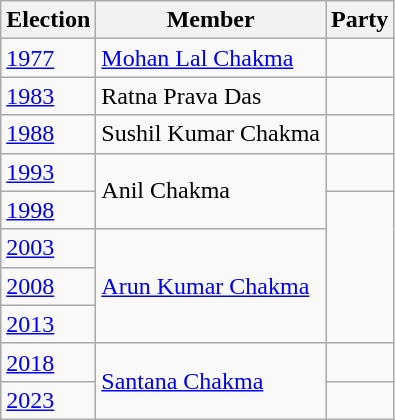<table class="wikitable sortable">
<tr>
<th>Election</th>
<th>Member</th>
<th colspan=2>Party</th>
</tr>
<tr>
<td><a href='#'>1977</a></td>
<td><a href='#'>Mohan Lal Chakma</a></td>
<td></td>
</tr>
<tr>
<td><a href='#'>1983</a></td>
<td>Ratna Prava Das</td>
<td></td>
</tr>
<tr>
<td><a href='#'>1988</a></td>
<td>Sushil Kumar Chakma</td>
<td></td>
</tr>
<tr>
<td><a href='#'>1993</a></td>
<td rowspan=2>Anil Chakma</td>
<td></td>
</tr>
<tr>
<td><a href='#'>1998</a></td>
</tr>
<tr>
<td><a href='#'>2003</a></td>
<td rowspan=3><a href='#'>Arun Kumar Chakma</a></td>
</tr>
<tr>
<td><a href='#'>2008</a></td>
</tr>
<tr>
<td><a href='#'>2013</a></td>
</tr>
<tr>
<td><a href='#'>2018</a></td>
<td rowspan=2><a href='#'>Santana Chakma</a></td>
<td></td>
</tr>
<tr>
<td><a href='#'>2023</a></td>
</tr>
</table>
